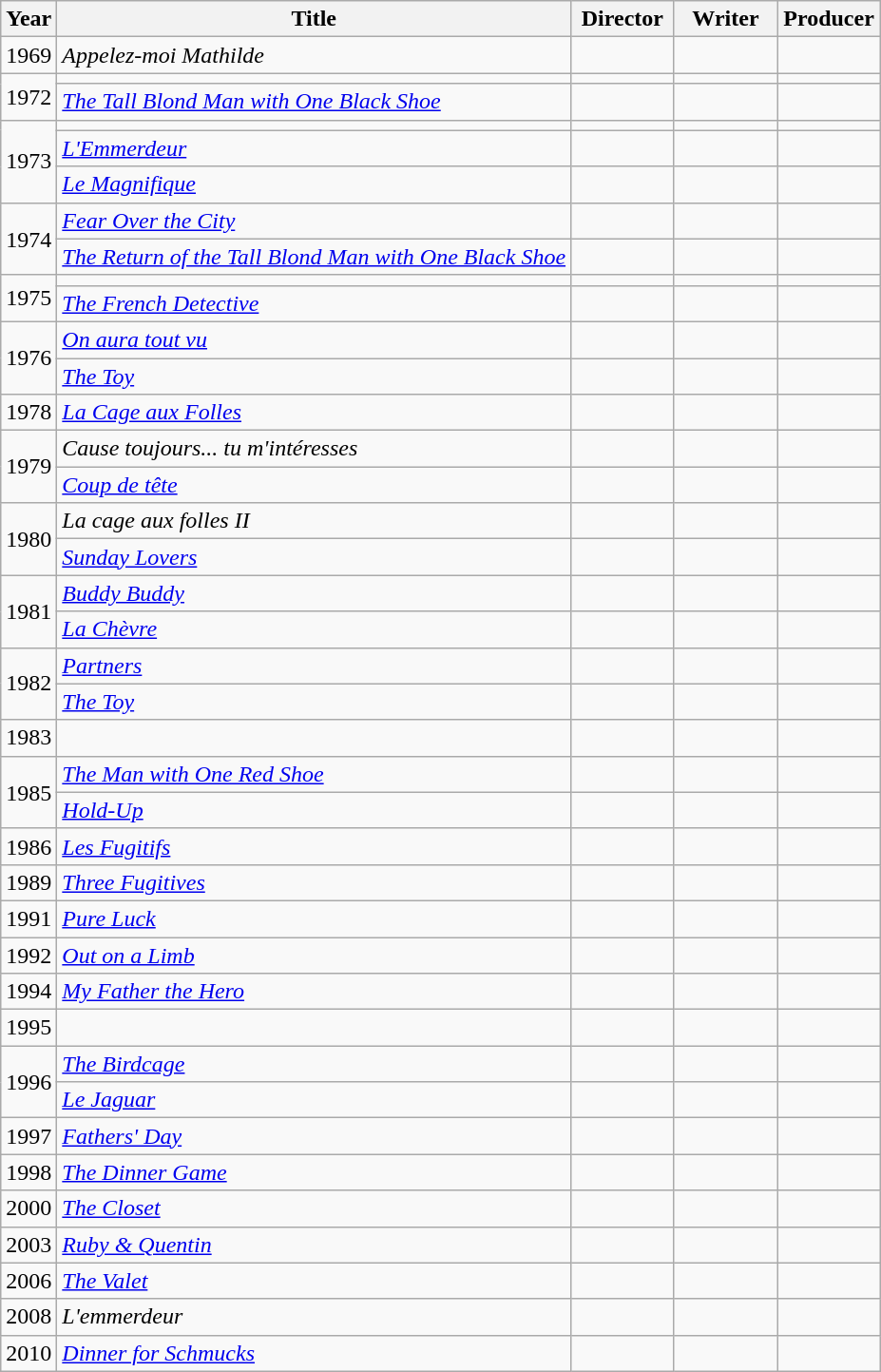<table class="wikitable">
<tr>
<th>Year</th>
<th>Title</th>
<th width=65>Director</th>
<th width=65>Writer</th>
<th width=65>Producer</th>
</tr>
<tr>
<td>1969</td>
<td><em>Appelez-moi Mathilde</em></td>
<td></td>
<td></td>
<td></td>
</tr>
<tr>
<td rowspan=2>1972</td>
<td><em></em></td>
<td></td>
<td></td>
<td></td>
</tr>
<tr>
<td><em><a href='#'>The Tall Blond Man with One Black Shoe</a></em></td>
<td></td>
<td></td>
<td></td>
</tr>
<tr>
<td rowspan=3>1973</td>
<td><em></em></td>
<td></td>
<td></td>
<td></td>
</tr>
<tr>
<td><em><a href='#'>L'Emmerdeur</a></em></td>
<td></td>
<td></td>
<td></td>
</tr>
<tr>
<td><em><a href='#'>Le Magnifique</a></em></td>
<td></td>
<td></td>
<td></td>
</tr>
<tr>
<td rowspan=2>1974</td>
<td><em><a href='#'>Fear Over the City</a></em></td>
<td></td>
<td></td>
<td></td>
</tr>
<tr>
<td><em><a href='#'>The Return of the Tall Blond Man with One Black Shoe</a></em></td>
<td></td>
<td></td>
<td></td>
</tr>
<tr>
<td rowspan=2>1975</td>
<td><em></em></td>
<td></td>
<td></td>
<td></td>
</tr>
<tr>
<td><em><a href='#'>The French Detective</a></em></td>
<td></td>
<td></td>
<td></td>
</tr>
<tr>
<td rowspan=2>1976</td>
<td><em><a href='#'>On aura tout vu</a></em></td>
<td></td>
<td></td>
<td></td>
</tr>
<tr>
<td><em><a href='#'>The Toy</a></em></td>
<td></td>
<td></td>
<td></td>
</tr>
<tr>
<td>1978</td>
<td><em><a href='#'>La Cage aux Folles</a></em></td>
<td></td>
<td></td>
<td></td>
</tr>
<tr>
<td rowspan=2>1979</td>
<td><em>Cause toujours... tu m'intéresses</em></td>
<td></td>
<td></td>
<td></td>
</tr>
<tr>
<td><em><a href='#'>Coup de tête</a></em></td>
<td></td>
<td></td>
<td></td>
</tr>
<tr>
<td rowspan=2>1980</td>
<td><em>La cage aux folles II</em></td>
<td></td>
<td></td>
<td></td>
</tr>
<tr>
<td><em><a href='#'>Sunday Lovers</a></em></td>
<td></td>
<td></td>
<td></td>
</tr>
<tr>
<td rowspan=2>1981</td>
<td><em><a href='#'>Buddy Buddy</a></em></td>
<td></td>
<td></td>
<td></td>
</tr>
<tr>
<td><em><a href='#'>La Chèvre</a></em></td>
<td></td>
<td></td>
<td></td>
</tr>
<tr>
<td rowspan=2>1982</td>
<td><em><a href='#'>Partners</a></em></td>
<td></td>
<td></td>
<td></td>
</tr>
<tr>
<td><em><a href='#'>The Toy</a></em></td>
<td></td>
<td></td>
<td></td>
</tr>
<tr>
<td>1983</td>
<td></td>
<td></td>
<td></td>
<td></td>
</tr>
<tr>
<td rowspan=2>1985</td>
<td><em><a href='#'>The Man with One Red Shoe</a></em></td>
<td></td>
<td></td>
<td></td>
</tr>
<tr>
<td><em><a href='#'>Hold-Up</a></em></td>
<td></td>
<td></td>
<td></td>
</tr>
<tr>
<td>1986</td>
<td><em><a href='#'>Les Fugitifs</a></em></td>
<td></td>
<td></td>
<td></td>
</tr>
<tr>
<td>1989</td>
<td><em><a href='#'>Three Fugitives</a></em></td>
<td></td>
<td></td>
<td></td>
</tr>
<tr>
<td>1991</td>
<td><em><a href='#'>Pure Luck</a></em></td>
<td></td>
<td></td>
<td></td>
</tr>
<tr>
<td>1992</td>
<td><em><a href='#'>Out on a Limb</a></em></td>
<td></td>
<td></td>
<td></td>
</tr>
<tr>
<td>1994</td>
<td><em><a href='#'>My Father the Hero</a></em></td>
<td></td>
<td></td>
<td></td>
</tr>
<tr>
<td>1995</td>
<td><em></em></td>
<td></td>
<td></td>
<td></td>
</tr>
<tr>
<td rowspan=2>1996</td>
<td><em><a href='#'>The Birdcage</a></em></td>
<td></td>
<td></td>
<td></td>
</tr>
<tr>
<td><em><a href='#'>Le Jaguar</a></em></td>
<td></td>
<td></td>
<td></td>
</tr>
<tr>
<td>1997</td>
<td><em><a href='#'>Fathers' Day</a></em></td>
<td></td>
<td></td>
<td></td>
</tr>
<tr>
<td>1998</td>
<td><em><a href='#'>The Dinner Game</a></em></td>
<td></td>
<td></td>
<td></td>
</tr>
<tr>
<td>2000</td>
<td><em><a href='#'>The Closet</a></em></td>
<td></td>
<td></td>
<td></td>
</tr>
<tr>
<td>2003</td>
<td><em><a href='#'>Ruby & Quentin</a></em></td>
<td></td>
<td></td>
<td></td>
</tr>
<tr>
<td>2006</td>
<td><em><a href='#'>The Valet</a></em></td>
<td></td>
<td></td>
<td></td>
</tr>
<tr>
<td>2008</td>
<td><em>L'emmerdeur</em></td>
<td></td>
<td></td>
<td></td>
</tr>
<tr>
<td>2010</td>
<td><em><a href='#'>Dinner for Schmucks</a></em></td>
<td></td>
<td></td>
<td></td>
</tr>
</table>
